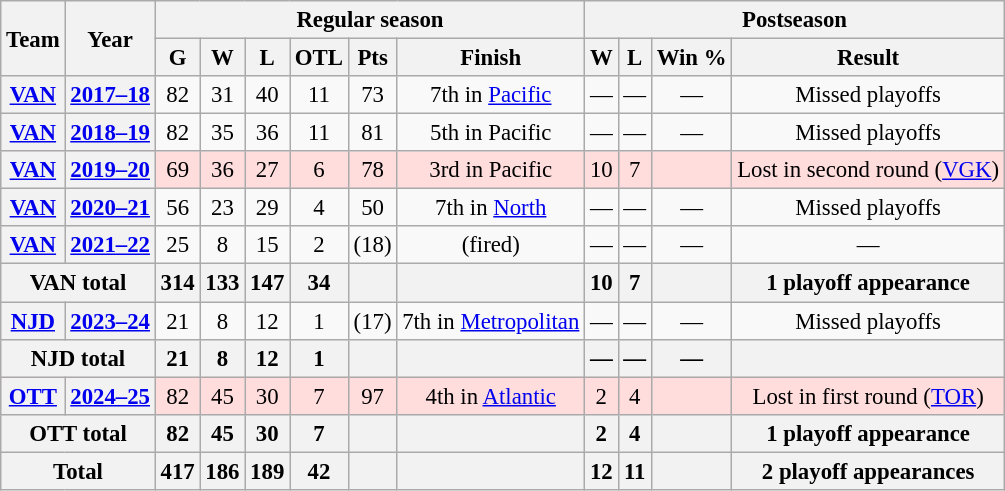<table class="wikitable" style="font-size:95%; text-align:center;">
<tr>
<th rowspan="2">Team</th>
<th rowspan="2">Year</th>
<th colspan="6">Regular season</th>
<th colspan="4">Postseason</th>
</tr>
<tr>
<th>G</th>
<th>W</th>
<th>L</th>
<th>OTL</th>
<th>Pts</th>
<th>Finish</th>
<th>W</th>
<th>L</th>
<th>Win %</th>
<th>Result</th>
</tr>
<tr>
<th><a href='#'>VAN</a></th>
<th><a href='#'>2017–18</a></th>
<td>82</td>
<td>31</td>
<td>40</td>
<td>11</td>
<td>73</td>
<td>7th in <a href='#'>Pacific</a></td>
<td>—</td>
<td>—</td>
<td>—</td>
<td>Missed playoffs</td>
</tr>
<tr>
<th><a href='#'>VAN</a></th>
<th><a href='#'>2018–19</a></th>
<td>82</td>
<td>35</td>
<td>36</td>
<td>11</td>
<td>81</td>
<td>5th in Pacific</td>
<td>—</td>
<td>—</td>
<td>—</td>
<td>Missed playoffs</td>
</tr>
<tr style="background:#fdd;">
<th><a href='#'>VAN</a></th>
<th><a href='#'>2019–20</a></th>
<td>69</td>
<td>36</td>
<td>27</td>
<td>6</td>
<td>78</td>
<td>3rd in Pacific</td>
<td>10</td>
<td>7</td>
<td></td>
<td>Lost in second round (<a href='#'>VGK</a>)</td>
</tr>
<tr>
<th><a href='#'>VAN</a></th>
<th><a href='#'>2020–21</a></th>
<td>56</td>
<td>23</td>
<td>29</td>
<td>4</td>
<td>50</td>
<td>7th in <a href='#'>North</a></td>
<td>—</td>
<td>—</td>
<td>—</td>
<td>Missed playoffs</td>
</tr>
<tr>
<th><a href='#'>VAN</a></th>
<th><a href='#'>2021–22</a></th>
<td>25</td>
<td>8</td>
<td>15</td>
<td>2</td>
<td>(18)</td>
<td>(fired)</td>
<td>—</td>
<td>—</td>
<td>—</td>
<td>—</td>
</tr>
<tr>
<th colspan="2">VAN total</th>
<th>314</th>
<th>133</th>
<th>147</th>
<th>34</th>
<th> </th>
<th> </th>
<th>10</th>
<th>7</th>
<th></th>
<th>1 playoff appearance</th>
</tr>
<tr>
<th><a href='#'>NJD</a></th>
<th><a href='#'>2023–24</a></th>
<td>21</td>
<td>8</td>
<td>12</td>
<td>1</td>
<td>(17)</td>
<td>7th in <a href='#'>Metropolitan</a></td>
<td>—</td>
<td>—</td>
<td>—</td>
<td>Missed playoffs</td>
</tr>
<tr>
<th colspan="2">NJD total</th>
<th>21</th>
<th>8</th>
<th>12</th>
<th>1</th>
<th> </th>
<th> </th>
<th>—</th>
<th>—</th>
<th>—</th>
<th> </th>
</tr>
<tr style="background:#fdd;">
<th><a href='#'>OTT</a></th>
<th><a href='#'>2024–25</a></th>
<td>82</td>
<td>45</td>
<td>30</td>
<td>7</td>
<td>97</td>
<td>4th in <a href='#'>Atlantic</a></td>
<td>2</td>
<td>4</td>
<td></td>
<td>Lost in first round (<a href='#'>TOR</a>)</td>
</tr>
<tr>
<th colspan="2">OTT total</th>
<th>82</th>
<th>45</th>
<th>30</th>
<th>7</th>
<th> </th>
<th> </th>
<th>2</th>
<th>4</th>
<th></th>
<th>1 playoff appearance</th>
</tr>
<tr>
<th colspan="2">Total</th>
<th>417</th>
<th>186</th>
<th>189</th>
<th>42</th>
<th> </th>
<th> </th>
<th>12</th>
<th>11</th>
<th></th>
<th>2 playoff appearances</th>
</tr>
</table>
